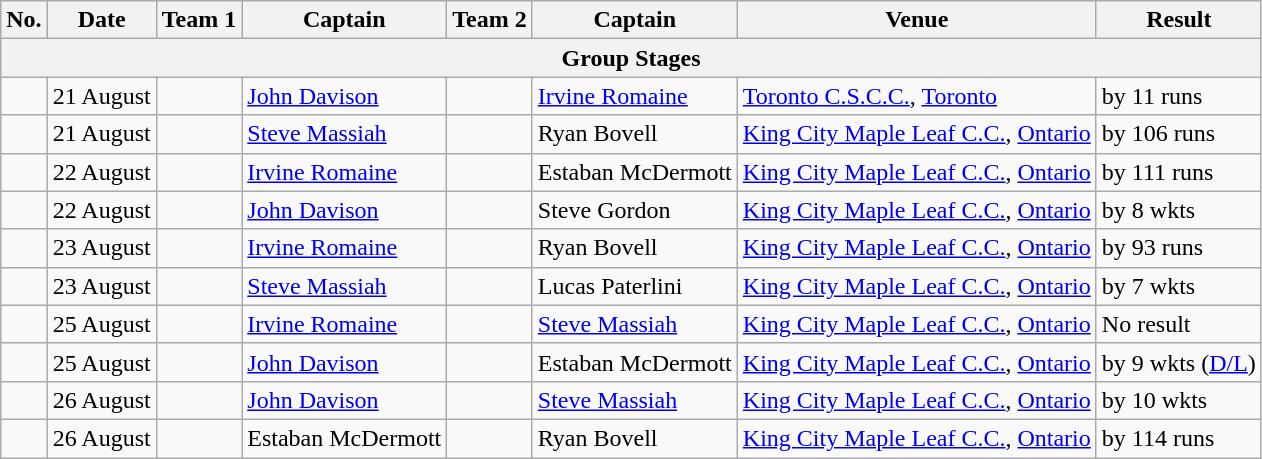<table class="wikitable">
<tr style="background:#efefef;">
<th>No.</th>
<th>Date</th>
<th>Team 1</th>
<th>Captain</th>
<th>Team 2</th>
<th>Captain</th>
<th>Venue</th>
<th>Result</th>
</tr>
<tr>
<th colspan="8">Group Stages</th>
</tr>
<tr>
<td></td>
<td>21 August</td>
<td></td>
<td><a href='#'>John Davison</a></td>
<td></td>
<td><a href='#'>Irvine Romaine</a></td>
<td><a href='#'>Toronto C.S.C.C.</a>, <a href='#'>Toronto</a></td>
<td> by 11 runs</td>
</tr>
<tr>
<td></td>
<td>21 August</td>
<td></td>
<td><a href='#'>Steve Massiah</a></td>
<td></td>
<td>Ryan Bovell</td>
<td><a href='#'>King City Maple Leaf C.C.</a>, <a href='#'>Ontario</a></td>
<td> by 106 runs</td>
</tr>
<tr>
<td></td>
<td>22 August</td>
<td></td>
<td><a href='#'>Irvine Romaine</a></td>
<td></td>
<td>Estaban McDermott</td>
<td><a href='#'>King City Maple Leaf C.C.</a>, <a href='#'>Ontario</a></td>
<td> by 111 runs</td>
</tr>
<tr>
<td></td>
<td>22 August</td>
<td></td>
<td><a href='#'>John Davison</a></td>
<td></td>
<td>Steve Gordon</td>
<td><a href='#'>King City Maple Leaf C.C.</a>, <a href='#'>Ontario</a></td>
<td> by 8 wkts</td>
</tr>
<tr>
<td></td>
<td>23 August</td>
<td></td>
<td><a href='#'>Irvine Romaine</a></td>
<td></td>
<td>Ryan Bovell</td>
<td><a href='#'>King City Maple Leaf C.C.</a>, <a href='#'>Ontario</a></td>
<td> by 93 runs</td>
</tr>
<tr>
<td></td>
<td>23 August</td>
<td></td>
<td><a href='#'>Steve Massiah</a></td>
<td></td>
<td>Lucas Paterlini</td>
<td><a href='#'>King City Maple Leaf C.C.</a>, <a href='#'>Ontario</a></td>
<td> by 7 wkts</td>
</tr>
<tr>
<td></td>
<td>25 August</td>
<td></td>
<td><a href='#'>Irvine Romaine</a></td>
<td></td>
<td><a href='#'>Steve Massiah</a></td>
<td><a href='#'>King City Maple Leaf C.C.</a>, <a href='#'>Ontario</a></td>
<td>No result</td>
</tr>
<tr>
<td></td>
<td>25 August</td>
<td></td>
<td><a href='#'>John Davison</a></td>
<td></td>
<td>Estaban McDermott</td>
<td><a href='#'>King City Maple Leaf C.C.</a>, <a href='#'>Ontario</a></td>
<td> by 9 wkts (<a href='#'>D/L</a>)</td>
</tr>
<tr>
<td></td>
<td>26 August</td>
<td></td>
<td><a href='#'>John Davison</a></td>
<td></td>
<td><a href='#'>Steve Massiah</a></td>
<td><a href='#'>King City Maple Leaf C.C.</a>, <a href='#'>Ontario</a></td>
<td> by 10 wkts</td>
</tr>
<tr>
<td></td>
<td>26 August</td>
<td></td>
<td>Estaban McDermott</td>
<td></td>
<td>Ryan Bovell</td>
<td><a href='#'>King City Maple Leaf C.C.</a>, <a href='#'>Ontario</a></td>
<td> by 114 runs</td>
</tr>
</table>
